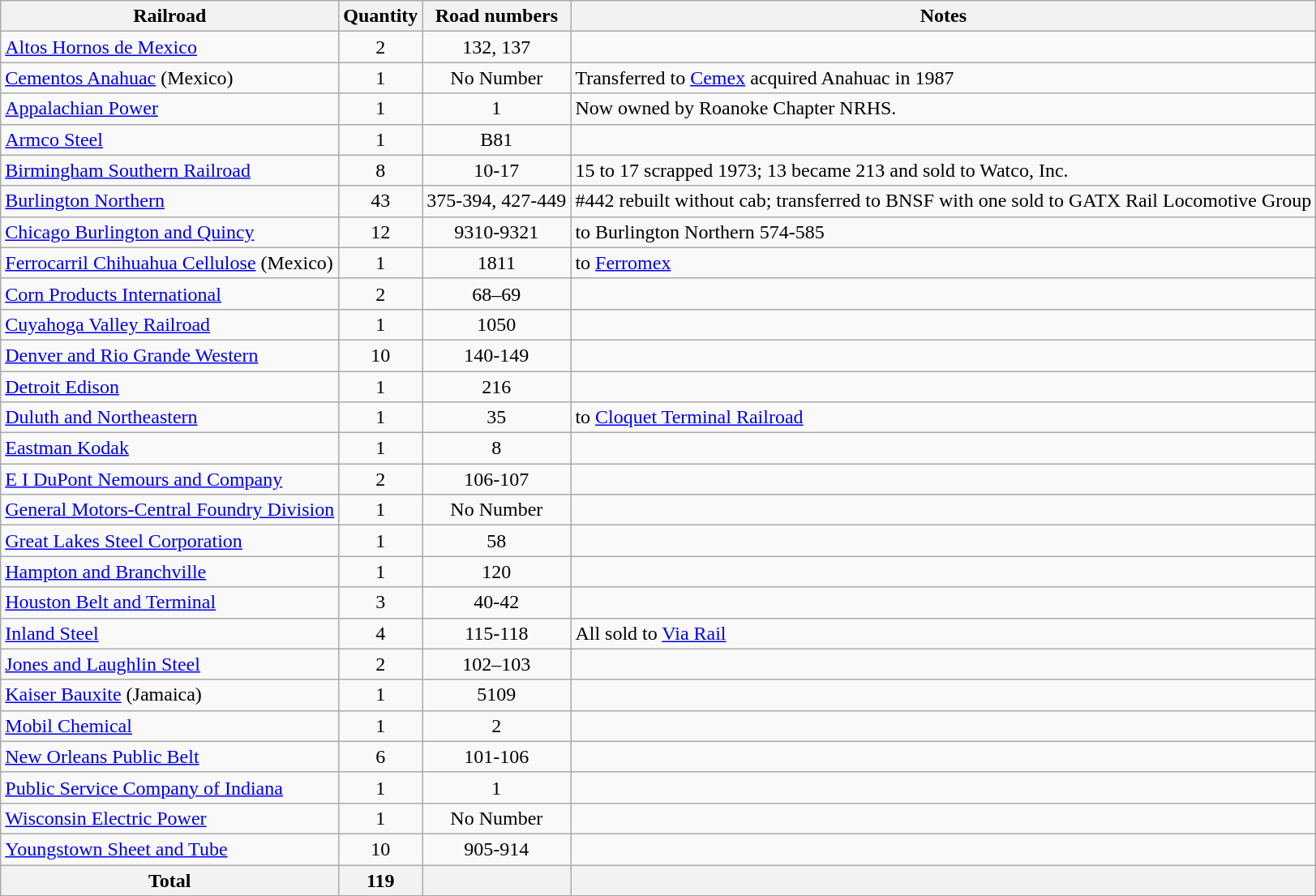<table class="wikitable">
<tr>
<th>Railroad</th>
<th>Quantity</th>
<th>Road numbers</th>
<th>Notes</th>
</tr>
<tr>
<td><a href='#'>Altos Hornos de Mexico</a></td>
<td style="text-align:center;">2</td>
<td style="text-align:center;">132, 137</td>
<td></td>
</tr>
<tr>
<td><a href='#'>Cementos Anahuac</a> (Mexico)</td>
<td style="text-align:center;">1</td>
<td style="text-align:center;">No Number</td>
<td>Transferred to <a href='#'>Cemex</a> acquired Anahuac in 1987</td>
</tr>
<tr>
<td><a href='#'>Appalachian Power</a></td>
<td style="text-align:center;">1</td>
<td style="text-align:center;">1</td>
<td>Now owned by Roanoke Chapter NRHS.</td>
</tr>
<tr>
<td><a href='#'>Armco Steel</a></td>
<td style="text-align:center;">1</td>
<td style="text-align:center;">B81</td>
<td></td>
</tr>
<tr>
<td><a href='#'>Birmingham Southern Railroad</a></td>
<td style="text-align:center;">8</td>
<td style="text-align:center;">10-17</td>
<td>15 to 17 scrapped 1973; 13 became 213 and sold to Watco, Inc.</td>
</tr>
<tr>
<td><a href='#'>Burlington Northern</a></td>
<td style="text-align:center;">43</td>
<td style="text-align:center;">375-394, 427-449</td>
<td>#442 rebuilt without cab; transferred to BNSF with one sold to GATX Rail Locomotive Group</td>
</tr>
<tr>
<td><a href='#'>Chicago Burlington and Quincy</a></td>
<td style="text-align:center;">12</td>
<td style="text-align:center;">9310-9321</td>
<td>to Burlington Northern 574-585</td>
</tr>
<tr>
<td><a href='#'>Ferrocarril Chihuahua Cellulose</a> (Mexico)</td>
<td style="text-align:center;">1</td>
<td style="text-align:center;">1811</td>
<td>to <a href='#'>Ferromex</a></td>
</tr>
<tr>
<td><a href='#'>Corn Products International</a></td>
<td style="text-align:center;">2</td>
<td style="text-align:center;">68–69</td>
<td></td>
</tr>
<tr>
<td><a href='#'>Cuyahoga Valley Railroad</a></td>
<td style="text-align:center;">1</td>
<td style="text-align:center;">1050</td>
<td></td>
</tr>
<tr>
<td><a href='#'>Denver and Rio Grande Western</a></td>
<td style="text-align:center;">10</td>
<td style="text-align:center;">140-149</td>
<td></td>
</tr>
<tr>
<td><a href='#'>Detroit Edison</a></td>
<td style="text-align:center;">1</td>
<td style="text-align:center;">216</td>
<td></td>
</tr>
<tr>
<td><a href='#'>Duluth and Northeastern</a></td>
<td style="text-align:center;">1</td>
<td style="text-align:center;">35</td>
<td>to <a href='#'>Cloquet Terminal Railroad</a></td>
</tr>
<tr>
<td><a href='#'>Eastman Kodak</a></td>
<td style="text-align:center;">1</td>
<td style="text-align:center;">8</td>
<td></td>
</tr>
<tr>
<td><a href='#'>E I DuPont Nemours and Company</a></td>
<td style="text-align:center;">2</td>
<td style="text-align:center;">106-107</td>
<td></td>
</tr>
<tr>
<td><a href='#'>General Motors-Central Foundry Division</a></td>
<td style="text-align:center;">1</td>
<td style="text-align:center;">No Number</td>
<td></td>
</tr>
<tr>
<td><a href='#'>Great Lakes Steel Corporation</a></td>
<td style="text-align:center;">1</td>
<td style="text-align:center;">58</td>
<td></td>
</tr>
<tr>
<td><a href='#'>Hampton and Branchville</a></td>
<td style="text-align:center;">1</td>
<td style="text-align:center;">120</td>
<td></td>
</tr>
<tr>
<td><a href='#'>Houston Belt and Terminal</a></td>
<td style="text-align:center;">3</td>
<td style="text-align:center;">40-42</td>
<td></td>
</tr>
<tr>
<td><a href='#'>Inland Steel</a></td>
<td style="text-align:center;">4</td>
<td style="text-align:center;">115-118</td>
<td>All sold to <a href='#'>Via Rail</a></td>
</tr>
<tr>
<td><a href='#'>Jones and Laughlin Steel</a></td>
<td style="text-align:center;">2</td>
<td style="text-align:center;">102–103</td>
<td></td>
</tr>
<tr>
<td><a href='#'>Kaiser Bauxite</a> (Jamaica)</td>
<td style="text-align:center;">1</td>
<td style="text-align:center;">5109</td>
<td></td>
</tr>
<tr>
<td><a href='#'>Mobil Chemical</a></td>
<td style="text-align:center;">1</td>
<td style="text-align:center;">2</td>
<td></td>
</tr>
<tr>
<td><a href='#'>New Orleans Public Belt</a></td>
<td style="text-align:center;">6</td>
<td style="text-align:center;">101-106</td>
<td></td>
</tr>
<tr>
<td><a href='#'>Public Service Company of Indiana</a></td>
<td style="text-align:center;">1</td>
<td style="text-align:center;">1</td>
<td></td>
</tr>
<tr>
<td><a href='#'>Wisconsin Electric Power</a></td>
<td style="text-align:center;">1</td>
<td style="text-align:center;">No Number</td>
<td></td>
</tr>
<tr>
<td><a href='#'>Youngstown Sheet and Tube</a></td>
<td style="text-align:center;">10</td>
<td style="text-align:center;">905-914</td>
<td></td>
</tr>
<tr>
<th>Total</th>
<th>119</th>
<th></th>
<th></th>
</tr>
<tr>
</tr>
</table>
